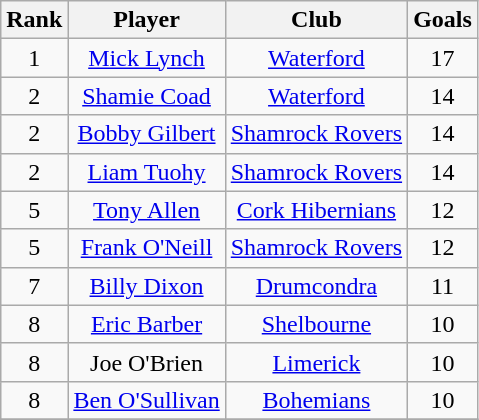<table class="wikitable" style="text-align:center">
<tr>
<th>Rank</th>
<th>Player</th>
<th>Club</th>
<th>Goals</th>
</tr>
<tr>
<td>1</td>
<td><a href='#'>Mick Lynch</a></td>
<td><a href='#'>Waterford</a></td>
<td>17</td>
</tr>
<tr>
<td>2</td>
<td><a href='#'>Shamie Coad</a></td>
<td><a href='#'>Waterford</a></td>
<td>14</td>
</tr>
<tr>
<td>2</td>
<td><a href='#'>Bobby Gilbert</a></td>
<td><a href='#'>Shamrock Rovers</a></td>
<td>14</td>
</tr>
<tr>
<td>2</td>
<td><a href='#'>Liam Tuohy</a></td>
<td><a href='#'>Shamrock Rovers</a></td>
<td>14</td>
</tr>
<tr>
<td>5</td>
<td><a href='#'>Tony Allen</a></td>
<td><a href='#'>Cork Hibernians</a></td>
<td>12</td>
</tr>
<tr>
<td>5</td>
<td><a href='#'>Frank O'Neill</a></td>
<td><a href='#'>Shamrock Rovers</a></td>
<td>12</td>
</tr>
<tr>
<td>7</td>
<td><a href='#'>Billy Dixon</a></td>
<td><a href='#'>Drumcondra</a></td>
<td>11</td>
</tr>
<tr>
<td>8</td>
<td><a href='#'>Eric Barber</a></td>
<td><a href='#'>Shelbourne</a></td>
<td>10</td>
</tr>
<tr>
<td>8</td>
<td>Joe O'Brien</td>
<td><a href='#'>Limerick</a></td>
<td>10</td>
</tr>
<tr>
<td>8</td>
<td><a href='#'>Ben O'Sullivan</a></td>
<td><a href='#'>Bohemians</a></td>
<td>10</td>
</tr>
<tr>
</tr>
</table>
